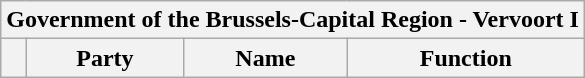<table class="wikitable">
<tr>
<th colspan="4">Government of the Brussels-Capital Region - Vervoort I</th>
</tr>
<tr>
<th></th>
<th>Party</th>
<th>Name</th>
<th>Function<br>






</th>
</tr>
</table>
